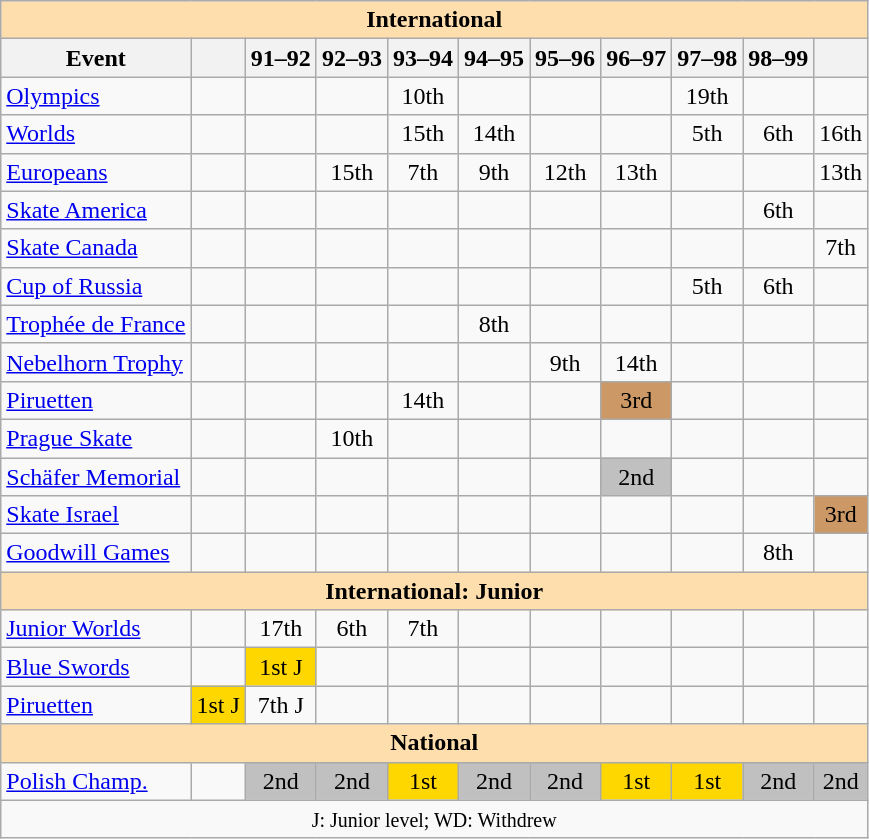<table class="wikitable" style="text-align:center">
<tr>
<th style="background-color: #ffdead; " colspan=11 align=center>International</th>
</tr>
<tr>
<th>Event</th>
<th></th>
<th>91–92</th>
<th>92–93</th>
<th>93–94</th>
<th>94–95</th>
<th>95–96</th>
<th>96–97</th>
<th>97–98</th>
<th>98–99</th>
<th></th>
</tr>
<tr>
<td align=left><a href='#'>Olympics</a></td>
<td></td>
<td></td>
<td></td>
<td>10th</td>
<td></td>
<td></td>
<td></td>
<td>19th</td>
<td></td>
<td></td>
</tr>
<tr>
<td align=left><a href='#'>Worlds</a></td>
<td></td>
<td></td>
<td></td>
<td>15th</td>
<td>14th</td>
<td></td>
<td></td>
<td>5th</td>
<td>6th</td>
<td>16th</td>
</tr>
<tr>
<td align=left><a href='#'>Europeans</a></td>
<td></td>
<td></td>
<td>15th</td>
<td>7th</td>
<td>9th</td>
<td>12th</td>
<td>13th</td>
<td></td>
<td></td>
<td>13th</td>
</tr>
<tr>
<td align=left> <a href='#'>Skate America</a></td>
<td></td>
<td></td>
<td></td>
<td></td>
<td></td>
<td></td>
<td></td>
<td></td>
<td>6th</td>
<td></td>
</tr>
<tr>
<td align=left> <a href='#'>Skate Canada</a></td>
<td></td>
<td></td>
<td></td>
<td></td>
<td></td>
<td></td>
<td></td>
<td></td>
<td></td>
<td>7th</td>
</tr>
<tr>
<td align=left> <a href='#'>Cup of Russia</a></td>
<td></td>
<td></td>
<td></td>
<td></td>
<td></td>
<td></td>
<td></td>
<td>5th</td>
<td>6th</td>
<td></td>
</tr>
<tr>
<td align=left><a href='#'>Trophée de France</a></td>
<td></td>
<td></td>
<td></td>
<td></td>
<td>8th</td>
<td></td>
<td></td>
<td></td>
<td></td>
<td></td>
</tr>
<tr>
<td align=left><a href='#'>Nebelhorn Trophy</a></td>
<td></td>
<td></td>
<td></td>
<td></td>
<td></td>
<td>9th</td>
<td>14th</td>
<td></td>
<td></td>
<td></td>
</tr>
<tr>
<td align=left><a href='#'>Piruetten</a></td>
<td></td>
<td></td>
<td></td>
<td>14th</td>
<td></td>
<td></td>
<td bgcolor=cc9966>3rd</td>
<td></td>
<td></td>
<td></td>
</tr>
<tr>
<td align=left><a href='#'>Prague Skate</a></td>
<td></td>
<td></td>
<td>10th</td>
<td></td>
<td></td>
<td></td>
<td></td>
<td></td>
<td></td>
<td></td>
</tr>
<tr>
<td align=left><a href='#'>Schäfer Memorial</a></td>
<td></td>
<td></td>
<td></td>
<td></td>
<td></td>
<td></td>
<td bgcolor=silver>2nd</td>
<td></td>
<td></td>
<td></td>
</tr>
<tr>
<td align=left><a href='#'>Skate Israel</a></td>
<td></td>
<td></td>
<td></td>
<td></td>
<td></td>
<td></td>
<td></td>
<td></td>
<td></td>
<td bgcolor=cc9966>3rd</td>
</tr>
<tr>
<td align=left><a href='#'>Goodwill Games</a></td>
<td></td>
<td></td>
<td></td>
<td></td>
<td></td>
<td></td>
<td></td>
<td></td>
<td>8th</td>
<td></td>
</tr>
<tr>
<th style="background-color: #ffdead; " colspan=11 align=center>International: Junior</th>
</tr>
<tr>
<td align=left><a href='#'>Junior Worlds</a></td>
<td></td>
<td>17th</td>
<td>6th</td>
<td>7th</td>
<td></td>
<td></td>
<td></td>
<td></td>
<td></td>
<td></td>
</tr>
<tr>
<td align=left><a href='#'>Blue Swords</a></td>
<td></td>
<td bgcolor=gold>1st J</td>
<td></td>
<td></td>
<td></td>
<td></td>
<td></td>
<td></td>
<td></td>
<td></td>
</tr>
<tr>
<td align=left><a href='#'>Piruetten</a></td>
<td bgcolor=gold>1st J</td>
<td>7th J</td>
<td></td>
<td></td>
<td></td>
<td></td>
<td></td>
<td></td>
<td></td>
<td></td>
</tr>
<tr>
<th style="background-color: #ffdead; " colspan=11 align=center>National</th>
</tr>
<tr>
<td align=left><a href='#'>Polish Champ.</a></td>
<td></td>
<td bgcolor=silver>2nd</td>
<td bgcolor=silver>2nd</td>
<td bgcolor=gold>1st</td>
<td bgcolor=silver>2nd</td>
<td bgcolor=silver>2nd</td>
<td bgcolor=gold>1st</td>
<td bgcolor=gold>1st</td>
<td bgcolor=silver>2nd</td>
<td bgcolor=silver>2nd</td>
</tr>
<tr>
<td colspan=11 align=center><small> J: Junior level; WD: Withdrew </small></td>
</tr>
</table>
